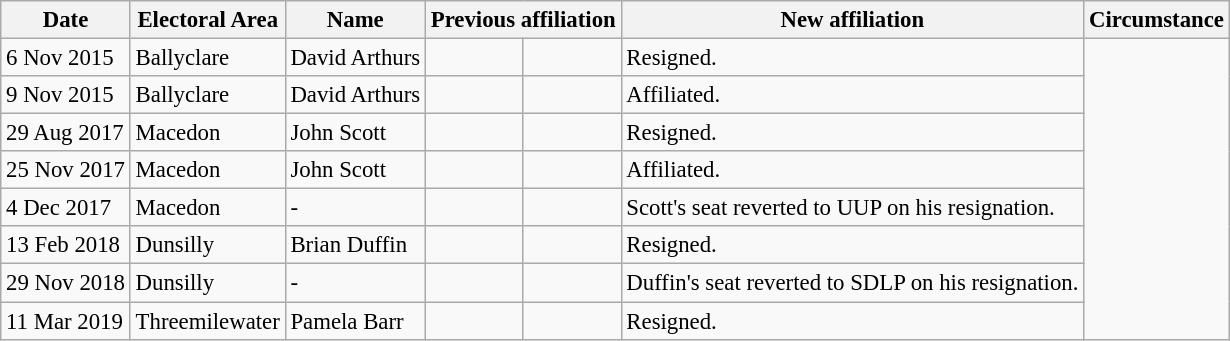<table class="wikitable" style="font-size: 95%;">
<tr>
<th>Date</th>
<th>Electoral Area</th>
<th>Name</th>
<th colspan=2>Previous affiliation</th>
<th colspan=2>New affiliation</th>
<th>Circumstance</th>
</tr>
<tr>
<td>6 Nov 2015</td>
<td>Ballyclare</td>
<td>David Arthurs</td>
<td></td>
<td></td>
<td>Resigned.</td>
</tr>
<tr>
<td>9 Nov 2015</td>
<td>Ballyclare</td>
<td>David Arthurs</td>
<td></td>
<td></td>
<td>Affiliated.</td>
</tr>
<tr>
<td>29 Aug 2017</td>
<td>Macedon</td>
<td>John Scott</td>
<td></td>
<td></td>
<td>Resigned.</td>
</tr>
<tr>
<td>25 Nov 2017</td>
<td>Macedon</td>
<td>John Scott</td>
<td></td>
<td></td>
<td>Affiliated.</td>
</tr>
<tr>
<td>4 Dec 2017</td>
<td>Macedon</td>
<td>-</td>
<td></td>
<td></td>
<td>Scott's seat reverted to UUP on his resignation.</td>
</tr>
<tr>
<td>13 Feb 2018</td>
<td>Dunsilly</td>
<td>Brian Duffin</td>
<td></td>
<td></td>
<td>Resigned.</td>
</tr>
<tr>
<td>29 Nov 2018</td>
<td>Dunsilly</td>
<td>-</td>
<td></td>
<td></td>
<td>Duffin's seat reverted to SDLP on his resignation.</td>
</tr>
<tr>
<td>11 Mar 2019</td>
<td>Threemilewater</td>
<td>Pamela Barr</td>
<td></td>
<td></td>
<td>Resigned.</td>
</tr>
</table>
